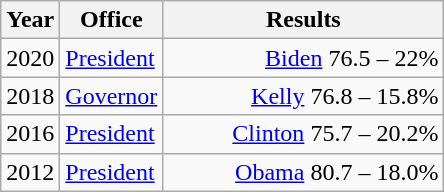<table class=wikitable>
<tr>
<th width="30">Year</th>
<th width="60">Office</th>
<th width="180">Results</th>
</tr>
<tr>
<td>2020</td>
<td><a href='#'>President</a></td>
<td align="right" ><a href='#'>Biden</a> 76.5 – 22%</td>
</tr>
<tr>
<td>2018</td>
<td><a href='#'>Governor</a></td>
<td align="right" ><a href='#'>Kelly</a> 76.8 – 15.8%</td>
</tr>
<tr>
<td>2016</td>
<td><a href='#'>President</a></td>
<td align="right" ><a href='#'>Clinton</a> 75.7 – 20.2%</td>
</tr>
<tr>
<td>2012</td>
<td><a href='#'>President</a></td>
<td align="right" ><a href='#'>Obama</a> 80.7 – 18.0%</td>
</tr>
</table>
